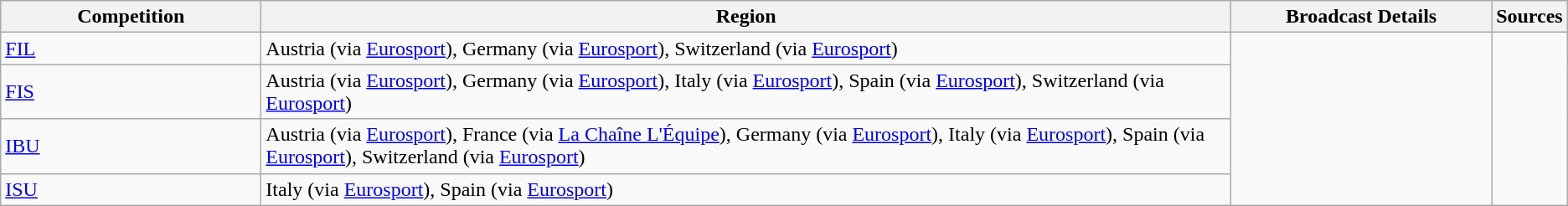<table class="wikitable">
<tr>
<th width="200">Competition</th>
<th>Region</th>
<th width="200">Broadcast Details</th>
<th>Sources</th>
</tr>
<tr>
<td><a href='#'>FIL</a></td>
<td>Austria (via <a href='#'>Eurosport</a>), Germany (via <a href='#'>Eurosport</a>), Switzerland (via <a href='#'>Eurosport</a>)</td>
<td rowspan="4"></td>
</tr>
<tr>
<td><a href='#'>FIS</a></td>
<td>Austria (via <a href='#'>Eurosport</a>), Germany (via <a href='#'>Eurosport</a>), Italy (via <a href='#'>Eurosport</a>), Spain (via <a href='#'>Eurosport</a>), Switzerland (via <a href='#'>Eurosport</a>)</td>
</tr>
<tr>
<td><a href='#'>IBU</a></td>
<td>Austria (via <a href='#'>Eurosport</a>), France (via <a href='#'>La Chaîne L'Équipe</a>), Germany (via <a href='#'>Eurosport</a>), Italy (via <a href='#'>Eurosport</a>), Spain (via <a href='#'>Eurosport</a>), Switzerland (via <a href='#'>Eurosport</a>)</td>
</tr>
<tr>
<td><a href='#'>ISU</a></td>
<td>Italy (via <a href='#'>Eurosport</a>), Spain (via <a href='#'>Eurosport</a>)</td>
</tr>
</table>
